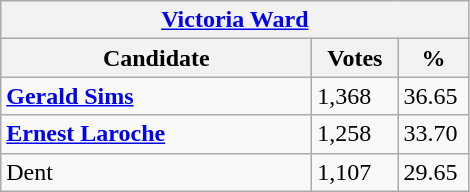<table class="wikitable">
<tr>
<th colspan="3"><a href='#'>Victoria Ward</a></th>
</tr>
<tr>
<th style="width: 200px">Candidate</th>
<th style="width: 50px">Votes</th>
<th style="width: 40px">%</th>
</tr>
<tr>
<td><strong><a href='#'>Gerald Sims</a></strong></td>
<td>1,368</td>
<td>36.65</td>
</tr>
<tr>
<td><strong><a href='#'>Ernest Laroche</a></strong></td>
<td>1,258</td>
<td>33.70</td>
</tr>
<tr>
<td>Dent</td>
<td>1,107</td>
<td>29.65</td>
</tr>
</table>
